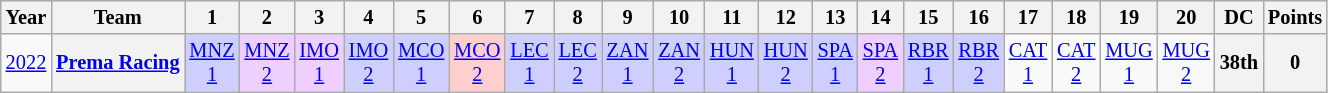<table class="wikitable" style="text-align:center; font-size:85%">
<tr>
<th>Year</th>
<th>Team</th>
<th>1</th>
<th>2</th>
<th>3</th>
<th>4</th>
<th>5</th>
<th>6</th>
<th>7</th>
<th>8</th>
<th>9</th>
<th>10</th>
<th>11</th>
<th>12</th>
<th>13</th>
<th>14</th>
<th>15</th>
<th>16</th>
<th>17</th>
<th>18</th>
<th>19</th>
<th>20</th>
<th>DC</th>
<th>Points</th>
</tr>
<tr>
<td><a href='#'>2022</a></td>
<th nowrap><a href='#'>Prema Racing</a></th>
<td style="background:#CFCFFF;"><a href='#'>MNZ<br>1</a><br></td>
<td style="background:#EFCFFF;"><a href='#'>MNZ<br>2</a><br></td>
<td style="background:#EFCFFF;"><a href='#'>IMO<br>1</a><br></td>
<td style="background:#CFCFFF;"><a href='#'>IMO<br>2</a><br></td>
<td style="background:#CFCFFF;"><a href='#'>MCO<br>1</a><br></td>
<td style="background:#FFCFCF;"><a href='#'>MCO<br>2</a><br></td>
<td style="background:#CFCFFF;"><a href='#'>LEC<br>1</a><br></td>
<td style="background:#CFCFFF;"><a href='#'>LEC<br>2</a><br></td>
<td style="background:#CFCFFF;"><a href='#'>ZAN<br>1</a><br></td>
<td style="background:#CFCFFF;"><a href='#'>ZAN<br>2</a><br></td>
<td style="background:#CFCFFF;"><a href='#'>HUN<br>1</a><br></td>
<td style="background:#CFCFFF;"><a href='#'>HUN<br>2</a><br></td>
<td style="background:#CFCFFF;"><a href='#'>SPA<br>1</a><br></td>
<td style="background:#EFCFFF;"><a href='#'>SPA<br>2</a><br></td>
<td style="background:#CFCFFF;"><a href='#'>RBR<br>1</a><br></td>
<td style="background:#CFCFFF;"><a href='#'>RBR<br>2</a><br></td>
<td style="background:#;"><a href='#'>CAT<br>1</a></td>
<td style="background:#;"><a href='#'>CAT<br>2</a></td>
<td style="background:#;"><a href='#'>MUG<br>1</a></td>
<td style="background:#;"><a href='#'>MUG<br>2</a></td>
<th>38th</th>
<th>0</th>
</tr>
</table>
